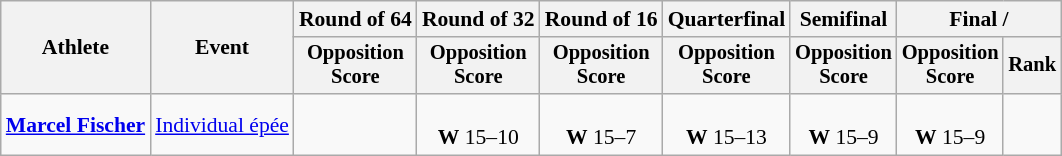<table class="wikitable" style="font-size:90%">
<tr>
<th rowspan="2">Athlete</th>
<th rowspan="2">Event</th>
<th>Round of 64</th>
<th>Round of 32</th>
<th>Round of 16</th>
<th>Quarterfinal</th>
<th>Semifinal</th>
<th colspan=2>Final / </th>
</tr>
<tr style="font-size:95%">
<th>Opposition <br> Score</th>
<th>Opposition <br> Score</th>
<th>Opposition <br> Score</th>
<th>Opposition <br> Score</th>
<th>Opposition <br> Score</th>
<th>Opposition <br> Score</th>
<th>Rank</th>
</tr>
<tr align=center>
<td align=left><strong><a href='#'>Marcel Fischer</a></strong></td>
<td align=left><a href='#'>Individual épée</a></td>
<td></td>
<td><br><strong>W</strong> 15–10</td>
<td><br><strong>W</strong> 15–7</td>
<td><br><strong>W</strong> 15–13</td>
<td><br><strong>W</strong> 15–9</td>
<td><br><strong>W</strong> 15–9</td>
<td></td>
</tr>
</table>
